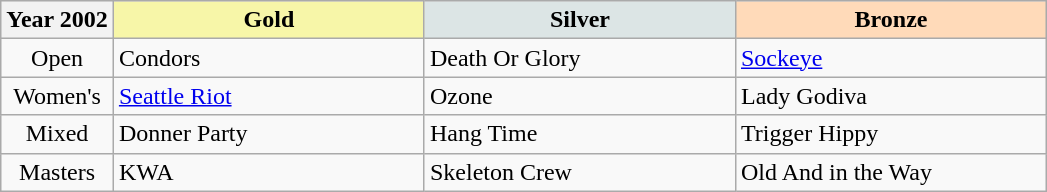<table class="wikitable sortable">
<tr bgcolor="#efefef" align="left">
<th>Year 2002</th>
<th width=200 style="background-color: #F7F6A8;"> Gold</th>
<th width=200 style="background-color: #DCE5E5;"> Silver</th>
<th width=200 style="background-color: #FFDAB9;"> Bronze</th>
</tr>
<tr>
<td align="center">Open</td>
<td>Condors </td>
<td>Death Or Glory </td>
<td><a href='#'>Sockeye</a> </td>
</tr>
<tr>
<td align="center">Women's</td>
<td><a href='#'>Seattle Riot</a> </td>
<td>Ozone </td>
<td>Lady Godiva </td>
</tr>
<tr>
<td align="center">Mixed</td>
<td>Donner Party </td>
<td>Hang Time</td>
<td>Trigger Hippy</td>
</tr>
<tr>
<td align="center">Masters</td>
<td>KWA</td>
<td>Skeleton Crew</td>
<td>Old And in the Way</td>
</tr>
</table>
